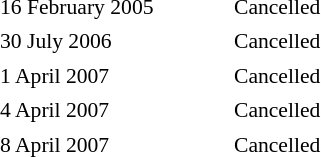<table cellpadding="2" style="border: 0px solid darkgray; font-size:90%">
<tr>
<th width="150"></th>
<th width="700"></th>
</tr>
<tr border="0">
<td>16 February 2005</td>
<td>Cancelled</td>
</tr>
<tr>
<td>30 July 2006</td>
<td>Cancelled</td>
</tr>
<tr>
<td>1 April 2007</td>
<td>Cancelled</td>
</tr>
<tr>
<td>4 April 2007</td>
<td>Cancelled</td>
</tr>
<tr>
<td>8 April 2007</td>
<td>Cancelled</td>
</tr>
</table>
